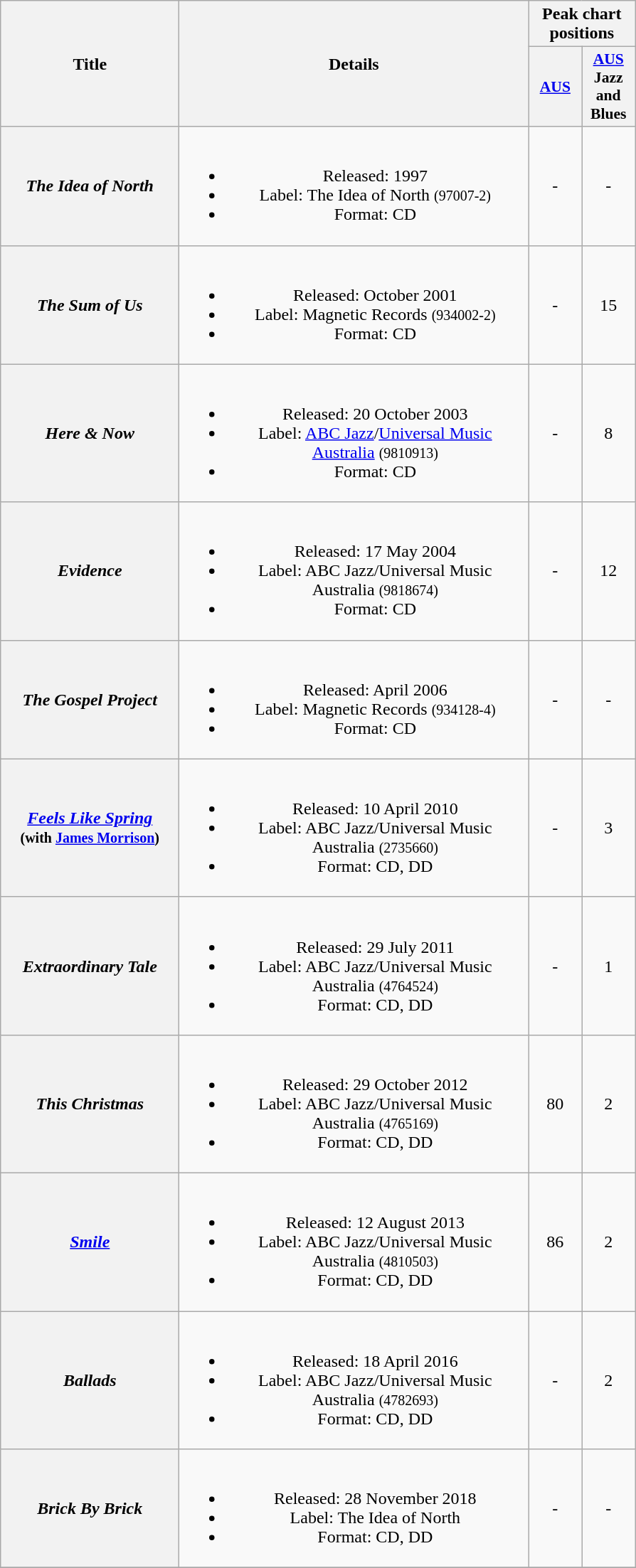<table class="wikitable plainrowheaders" style="text-align:center;" border="1">
<tr>
<th scope="col" rowspan="2" style="width:10em;">Title</th>
<th scope="col" rowspan="2" style="width:20em;">Details</th>
<th colspan="2">Peak chart positions</th>
</tr>
<tr>
<th scope="col" style="width:3em;font-size:90%;"><a href='#'>AUS</a><br></th>
<th scope="col" style="width:3em;font-size:90%;"><a href='#'>AUS</a><br>Jazz and Blues<br></th>
</tr>
<tr>
<th scope="row"><em>The Idea of North</em></th>
<td><br><ul><li>Released: 1997</li><li>Label: The Idea of North <small>(97007-2)</small></li><li>Format: CD</li></ul></td>
<td>-</td>
<td>-</td>
</tr>
<tr>
<th scope="row"><em>The Sum of Us</em></th>
<td><br><ul><li>Released: October 2001</li><li>Label: Magnetic Records <small>(934002-2)</small></li><li>Format: CD</li></ul></td>
<td>-</td>
<td>15</td>
</tr>
<tr>
<th scope="row"><em>Here & Now</em></th>
<td><br><ul><li>Released: 20 October 2003</li><li>Label: <a href='#'>ABC Jazz</a>/<a href='#'>Universal Music Australia</a> <small>(9810913)</small></li><li>Format: CD</li></ul></td>
<td>-</td>
<td>8</td>
</tr>
<tr>
<th scope="row"><em>Evidence</em></th>
<td><br><ul><li>Released: 17 May 2004</li><li>Label: ABC Jazz/Universal Music Australia <small>(9818674)</small></li><li>Format: CD</li></ul></td>
<td>-</td>
<td>12</td>
</tr>
<tr>
<th scope="row"><em>The Gospel Project</em></th>
<td><br><ul><li>Released: April 2006</li><li>Label: Magnetic Records <small>(934128-4)</small></li><li>Format: CD</li></ul></td>
<td>-</td>
<td>-</td>
</tr>
<tr>
<th scope="row"><em><a href='#'>Feels Like Spring</a></em> <br><small>(with <a href='#'>James Morrison</a>)</small></th>
<td><br><ul><li>Released: 10 April 2010</li><li>Label: ABC Jazz/Universal Music Australia <small>(2735660)</small></li><li>Format: CD, DD</li></ul></td>
<td>-</td>
<td>3</td>
</tr>
<tr>
<th scope="row"><em>Extraordinary Tale</em></th>
<td><br><ul><li>Released: 29 July 2011</li><li>Label: ABC Jazz/Universal Music Australia <small>(4764524)</small></li><li>Format: CD, DD</li></ul></td>
<td>-</td>
<td>1</td>
</tr>
<tr>
<th scope="row"><em>This Christmas</em></th>
<td><br><ul><li>Released: 29 October 2012</li><li>Label: ABC Jazz/Universal Music Australia <small>(4765169)</small></li><li>Format: CD, DD</li></ul></td>
<td>80</td>
<td>2</td>
</tr>
<tr>
<th scope="row"><em><a href='#'>Smile</a></em></th>
<td><br><ul><li>Released: 12 August 2013</li><li>Label: ABC Jazz/Universal Music Australia <small>(4810503)</small></li><li>Format: CD, DD</li></ul></td>
<td>86</td>
<td>2</td>
</tr>
<tr>
<th scope="row"><em>Ballads</em></th>
<td><br><ul><li>Released: 18 April 2016</li><li>Label: ABC Jazz/Universal Music Australia <small>(4782693)</small></li><li>Format: CD, DD</li></ul></td>
<td>-</td>
<td>2</td>
</tr>
<tr>
<th scope="row"><em>Brick By Brick</em></th>
<td><br><ul><li>Released: 28 November 2018</li><li>Label: The Idea of North</li><li>Format: CD, DD</li></ul></td>
<td>-</td>
<td>-</td>
</tr>
<tr>
</tr>
</table>
